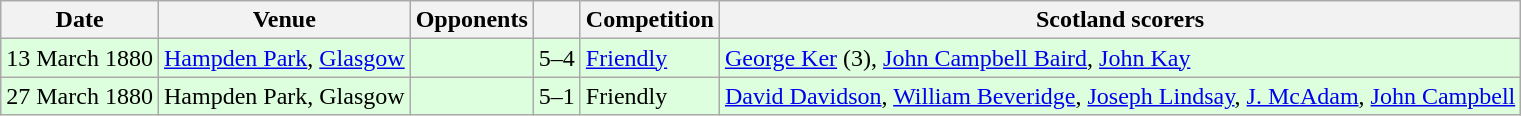<table class="wikitable">
<tr>
<th>Date</th>
<th>Venue</th>
<th>Opponents</th>
<th></th>
<th>Competition</th>
<th>Scotland scorers</th>
</tr>
<tr bgcolor=#ddffdd>
<td>13 March 1880</td>
<td><a href='#'>Hampden Park</a>, <a href='#'>Glasgow</a></td>
<td></td>
<td align=center>5–4</td>
<td><a href='#'>Friendly</a></td>
<td><a href='#'>George Ker</a> (3), <a href='#'>John Campbell Baird</a>, <a href='#'>John Kay</a></td>
</tr>
<tr bgcolor=#ddffdd>
<td>27 March 1880</td>
<td>Hampden Park, Glasgow</td>
<td></td>
<td align=center>5–1</td>
<td>Friendly</td>
<td><a href='#'>David Davidson</a>, <a href='#'>William Beveridge</a>, <a href='#'>Joseph Lindsay</a>, <a href='#'>J. McAdam</a>, <a href='#'>John Campbell</a></td>
</tr>
</table>
